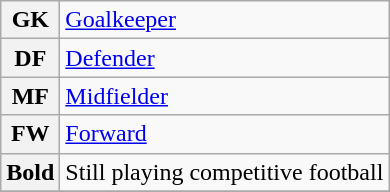<table class="wikitable">
<tr>
<th>GK</th>
<td colspan="3"><a href='#'>Goalkeeper</a></td>
</tr>
<tr>
<th>DF</th>
<td colspan="3"><a href='#'>Defender</a></td>
</tr>
<tr>
<th>MF</th>
<td colspan="3"><a href='#'>Midfielder</a></td>
</tr>
<tr>
<th>FW</th>
<td colspan="3"><a href='#'>Forward</a></td>
</tr>
<tr>
<th><strong>Bold</strong></th>
<td colspan="3">Still playing competitive football</td>
</tr>
<tr>
</tr>
</table>
